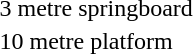<table>
<tr>
<td>3 metre springboard<br></td>
<td></td>
<td></td>
<td></td>
</tr>
<tr>
<td>10 metre platform<br></td>
<td></td>
<td></td>
<td></td>
</tr>
</table>
